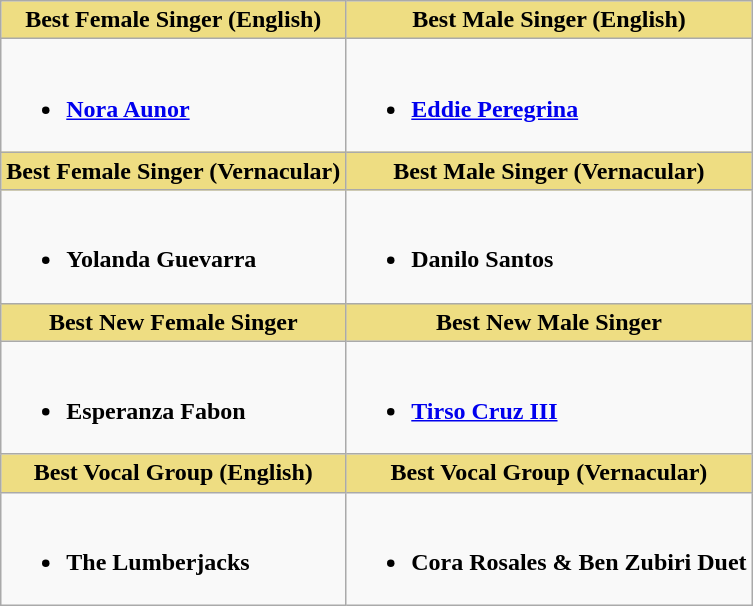<table class="wikitable">
<tr>
<th style="background:#EEDD82;" ! width:50%">Best Female Singer (English)</th>
<th style="background:#EEDD82;" ! width:50%">Best Male Singer (English)</th>
</tr>
<tr>
<td valign="top"><br><ul><li><strong><a href='#'>Nora Aunor</a></strong></li></ul></td>
<td valign="top"><br><ul><li><strong><a href='#'>Eddie Peregrina</a></strong></li></ul></td>
</tr>
<tr>
<th style="background:#EEDD82;" ! width:50%">Best Female Singer (Vernacular)</th>
<th style="background:#EEDD82;" ! width:50%">Best Male Singer (Vernacular)</th>
</tr>
<tr>
<td valign="top"><br><ul><li><strong>Yolanda Guevarra</strong></li></ul></td>
<td valign="top"><br><ul><li><strong>Danilo Santos</strong></li></ul></td>
</tr>
<tr>
<th style="background:#EEDD82;" ! width:50%">Best New Female Singer</th>
<th style="background:#EEDD82;" ! width:50%">Best New Male Singer</th>
</tr>
<tr>
<td valign="top"><br><ul><li><strong>Esperanza Fabon</strong></li></ul></td>
<td valign="top"><br><ul><li><strong><a href='#'>Tirso Cruz III</a></strong></li></ul></td>
</tr>
<tr>
<th style="background:#EEDD82;" ! width:50%">Best Vocal Group (English)</th>
<th style="background:#EEDD82;" ! width:50%">Best Vocal Group (Vernacular)</th>
</tr>
<tr>
<td valign="top"><br><ul><li><strong>The Lumberjacks</strong></li></ul></td>
<td valign="top"><br><ul><li><strong>Cora Rosales & Ben Zubiri Duet</strong></li></ul></td>
</tr>
</table>
